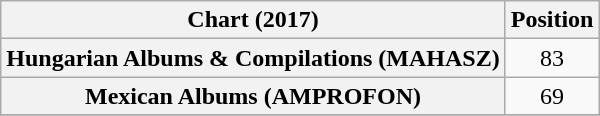<table class="wikitable sortable plainrowheaders" style="text-align:center">
<tr>
<th>Chart (2017)</th>
<th>Position</th>
</tr>
<tr>
<th scope="row">Hungarian Albums & Compilations (MAHASZ)</th>
<td>83</td>
</tr>
<tr>
<th scope="row">Mexican Albums (AMPROFON)</th>
<td>69</td>
</tr>
<tr>
</tr>
</table>
